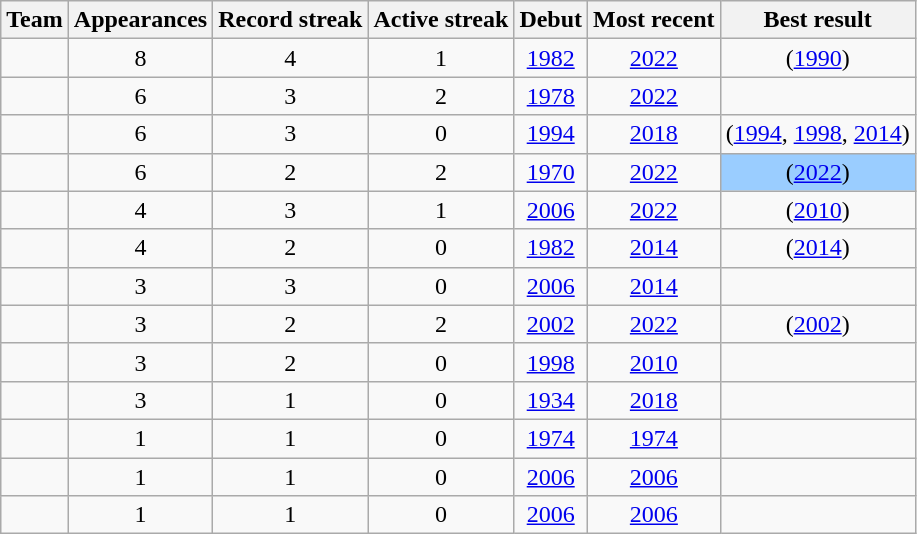<table class="wikitable sortable" style="text-align: center">
<tr>
<th>Team</th>
<th>Appearances</th>
<th>Record streak</th>
<th>Active streak</th>
<th>Debut</th>
<th>Most recent</th>
<th>Best result </th>
</tr>
<tr>
<td align=left></td>
<td>8</td>
<td>4</td>
<td>1</td>
<td><a href='#'>1982</a></td>
<td><a href='#'>2022</a></td>
<td> (<a href='#'>1990</a>)</td>
</tr>
<tr>
<td align=left></td>
<td>6</td>
<td>3</td>
<td>2</td>
<td><a href='#'>1978</a></td>
<td><a href='#'>2022</a></td>
<td></td>
</tr>
<tr>
<td align=left></td>
<td>6</td>
<td>3</td>
<td>0</td>
<td><a href='#'>1994</a></td>
<td><a href='#'>2018</a></td>
<td> (<a href='#'>1994</a>, <a href='#'>1998</a>, <a href='#'>2014</a>)</td>
</tr>
<tr>
<td align=left></td>
<td>6</td>
<td>2</td>
<td>2</td>
<td><a href='#'>1970</a></td>
<td><a href='#'>2022</a></td>
<td bgcolor=#9acdff> (<a href='#'>2022</a>)</td>
</tr>
<tr>
<td align=left></td>
<td>4</td>
<td>3</td>
<td>1</td>
<td><a href='#'>2006</a></td>
<td><a href='#'>2022</a></td>
<td> (<a href='#'>2010</a>)</td>
</tr>
<tr>
<td align=left></td>
<td>4</td>
<td>2</td>
<td>0</td>
<td><a href='#'>1982</a></td>
<td><a href='#'>2014</a></td>
<td> (<a href='#'>2014</a>)</td>
</tr>
<tr>
<td align=left></td>
<td>3</td>
<td>3</td>
<td>0</td>
<td><a href='#'>2006</a></td>
<td><a href='#'>2014</a></td>
<td></td>
</tr>
<tr>
<td align=left></td>
<td>3</td>
<td>2</td>
<td>2</td>
<td><a href='#'>2002</a></td>
<td><a href='#'>2022</a></td>
<td> (<a href='#'>2002</a>)</td>
</tr>
<tr>
<td align=left></td>
<td>3</td>
<td>2</td>
<td>0</td>
<td><a href='#'>1998</a></td>
<td><a href='#'>2010</a></td>
<td></td>
</tr>
<tr>
<td align=left></td>
<td>3</td>
<td>1</td>
<td>0</td>
<td><a href='#'>1934</a></td>
<td><a href='#'>2018</a></td>
<td></td>
</tr>
<tr>
<td align=left></td>
<td>1</td>
<td>1</td>
<td>0</td>
<td><a href='#'>1974</a></td>
<td><a href='#'>1974</a></td>
<td></td>
</tr>
<tr>
<td align=left></td>
<td>1</td>
<td>1</td>
<td>0</td>
<td><a href='#'>2006</a></td>
<td><a href='#'>2006</a></td>
<td></td>
</tr>
<tr>
<td align=left></td>
<td>1</td>
<td>1</td>
<td>0</td>
<td><a href='#'>2006</a></td>
<td><a href='#'>2006</a></td>
<td></td>
</tr>
</table>
